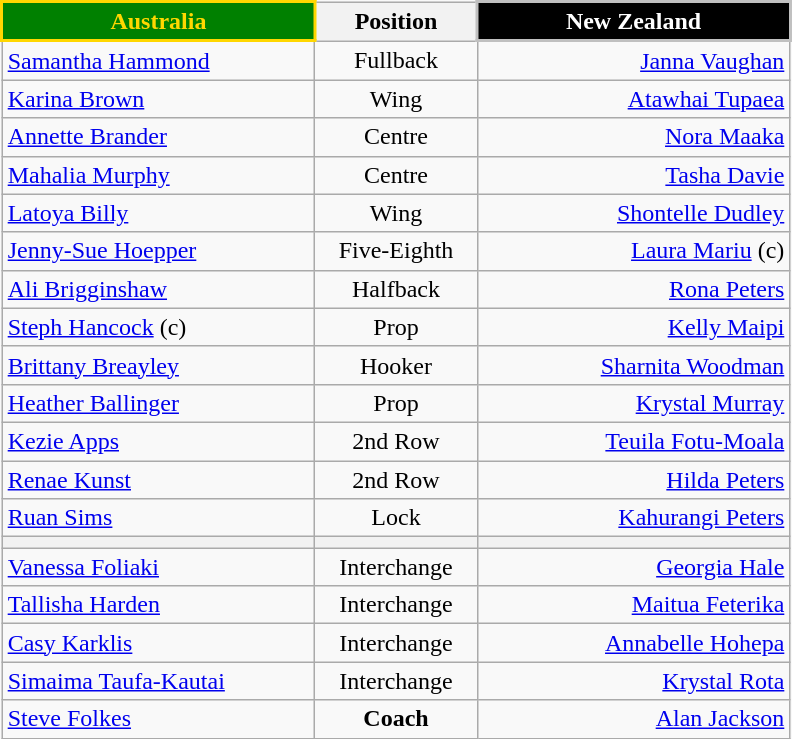<table style="margin: 1em auto 1em auto" class="wikitable">
<tr>
<th align="centre" width="200" style="border: 2px solid gold; background: green; color: gold">Australia</th>
<th width="100">Position</th>
<th align="centre" width="200" style="border: 2px solid silver; background: black; color: white">New Zealand</th>
</tr>
<tr>
<td align="left"><a href='#'>Samantha Hammond</a></td>
<td align="center">Fullback</td>
<td align="right"><a href='#'>Janna Vaughan</a></td>
</tr>
<tr>
<td align="left"><a href='#'>Karina Brown</a></td>
<td align="center">Wing</td>
<td align="right"><a href='#'>Atawhai Tupaea</a></td>
</tr>
<tr>
<td align="left"><a href='#'>Annette Brander</a></td>
<td align="center">Centre</td>
<td align="right"><a href='#'>Nora Maaka</a></td>
</tr>
<tr>
<td align="left"><a href='#'>Mahalia Murphy</a></td>
<td align="center">Centre</td>
<td align="right"><a href='#'>Tasha Davie</a></td>
</tr>
<tr>
<td align="left"><a href='#'>Latoya Billy</a></td>
<td align="center">Wing</td>
<td align="right"><a href='#'>Shontelle Dudley</a></td>
</tr>
<tr>
<td align="left"><a href='#'>Jenny-Sue Hoepper</a></td>
<td align="center">Five-Eighth</td>
<td align="right"><a href='#'>Laura Mariu</a> (c)</td>
</tr>
<tr>
<td align="left"><a href='#'>Ali Brigginshaw</a></td>
<td align="center">Halfback</td>
<td align="right"><a href='#'>Rona Peters</a></td>
</tr>
<tr>
<td align="left"><a href='#'>Steph Hancock</a> (c)</td>
<td align="center">Prop</td>
<td align="right"><a href='#'>Kelly Maipi</a></td>
</tr>
<tr>
<td align="left"><a href='#'>Brittany Breayley</a></td>
<td align="center">Hooker</td>
<td align="right"><a href='#'>Sharnita Woodman</a></td>
</tr>
<tr>
<td align="left"><a href='#'>Heather Ballinger</a></td>
<td align="center">Prop</td>
<td align="right"><a href='#'>Krystal Murray</a></td>
</tr>
<tr>
<td align="left"><a href='#'>Kezie Apps</a></td>
<td align="center">2nd Row</td>
<td align="right"><a href='#'>Teuila Fotu-Moala</a></td>
</tr>
<tr>
<td align="left"><a href='#'>Renae Kunst</a></td>
<td align="center">2nd Row</td>
<td align="right"><a href='#'>Hilda Peters</a></td>
</tr>
<tr>
<td align="left"><a href='#'>Ruan Sims</a></td>
<td align="center">Lock</td>
<td align="right"><a href='#'>Kahurangi Peters</a></td>
</tr>
<tr>
<th></th>
<th></th>
<th></th>
</tr>
<tr>
<td align="left"><a href='#'>Vanessa Foliaki</a></td>
<td align="center">Interchange</td>
<td align="right"><a href='#'>Georgia Hale</a></td>
</tr>
<tr>
<td align="left"><a href='#'>Tallisha Harden</a></td>
<td align="center">Interchange</td>
<td align="right"><a href='#'>Maitua Feterika</a></td>
</tr>
<tr>
<td align="left"><a href='#'>Casy Karklis</a></td>
<td align="center">Interchange</td>
<td align="right"><a href='#'>Annabelle Hohepa</a></td>
</tr>
<tr>
<td align="left"><a href='#'>Simaima Taufa-Kautai</a></td>
<td align="center">Interchange</td>
<td align="right"><a href='#'>Krystal Rota</a></td>
</tr>
<tr>
<td align="left"> <a href='#'>Steve Folkes</a></td>
<td align="center"><strong>Coach</strong></td>
<td align="right"><a href='#'>Alan Jackson</a> </td>
</tr>
</table>
